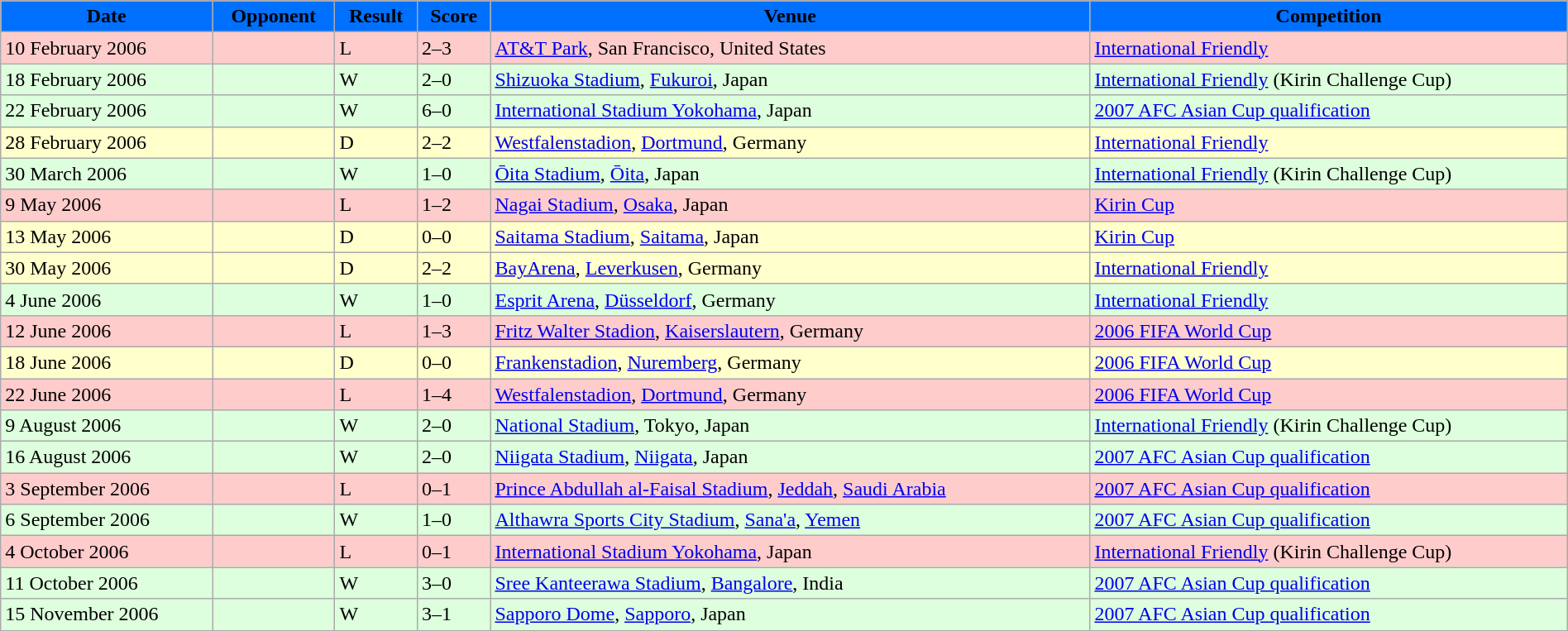<table width=100% class="wikitable">
<tr>
<th style="background:#0070FF;"><span>Date</span></th>
<th style="background:#0070FF;"><span>Opponent</span></th>
<th style="background:#0070FF;"><span>Result</span></th>
<th style="background:#0070FF;"><span>Score</span></th>
<th style="background:#0070FF;"><span>Venue</span></th>
<th style="background:#0070FF;"><span>Competition</span></th>
</tr>
<tr style="background:#FCC;">
<td>10 February 2006</td>
<td></td>
<td>L</td>
<td>2–3</td>
<td> <a href='#'>AT&T Park</a>, San Francisco, United States</td>
<td><a href='#'>International Friendly</a></td>
</tr>
<tr style="background:#dfd;">
<td>18 February 2006</td>
<td></td>
<td>W</td>
<td>2–0</td>
<td> <a href='#'>Shizuoka Stadium</a>, <a href='#'>Fukuroi</a>, Japan</td>
<td><a href='#'>International Friendly</a> (Kirin Challenge Cup)</td>
</tr>
<tr style="background:#dfd;">
<td>22 February 2006</td>
<td></td>
<td>W</td>
<td>6–0</td>
<td> <a href='#'>International Stadium Yokohama</a>, Japan</td>
<td><a href='#'>2007 AFC Asian Cup qualification</a></td>
</tr>
<tr style="background:#ffc;">
<td>28 February 2006</td>
<td></td>
<td>D</td>
<td>2–2</td>
<td> <a href='#'>Westfalenstadion</a>, <a href='#'>Dortmund</a>, Germany</td>
<td><a href='#'>International Friendly</a></td>
</tr>
<tr style="background:#dfd;">
<td>30 March 2006</td>
<td></td>
<td>W</td>
<td>1–0</td>
<td> <a href='#'>Ōita Stadium</a>, <a href='#'>Ōita</a>, Japan</td>
<td><a href='#'>International Friendly</a> (Kirin Challenge Cup)</td>
</tr>
<tr style="background:#FCC;">
<td>9 May 2006</td>
<td></td>
<td>L</td>
<td>1–2</td>
<td> <a href='#'>Nagai Stadium</a>, <a href='#'>Osaka</a>, Japan</td>
<td><a href='#'>Kirin Cup</a></td>
</tr>
<tr style="background:#ffc;">
<td>13 May 2006</td>
<td></td>
<td>D</td>
<td>0–0</td>
<td> <a href='#'>Saitama Stadium</a>, <a href='#'>Saitama</a>, Japan</td>
<td><a href='#'>Kirin Cup</a></td>
</tr>
<tr style="background:#ffc;">
<td>30 May 2006</td>
<td></td>
<td>D</td>
<td>2–2</td>
<td> <a href='#'>BayArena</a>, <a href='#'>Leverkusen</a>, Germany</td>
<td><a href='#'>International Friendly</a></td>
</tr>
<tr style="background:#dfd;">
<td>4 June 2006</td>
<td></td>
<td>W</td>
<td>1–0</td>
<td> <a href='#'>Esprit Arena</a>, <a href='#'>Düsseldorf</a>, Germany</td>
<td><a href='#'>International Friendly</a></td>
</tr>
<tr style="background:#fcc;">
<td>12 June 2006</td>
<td></td>
<td>L</td>
<td>1–3</td>
<td> <a href='#'>Fritz Walter Stadion</a>, <a href='#'>Kaiserslautern</a>, Germany</td>
<td><a href='#'>2006 FIFA World Cup</a></td>
</tr>
<tr style="background:#ffc;">
<td>18 June 2006</td>
<td></td>
<td>D</td>
<td>0–0</td>
<td> <a href='#'>Frankenstadion</a>, <a href='#'>Nuremberg</a>, Germany</td>
<td><a href='#'>2006 FIFA World Cup</a></td>
</tr>
<tr style="background:#fcc;">
<td>22 June 2006</td>
<td></td>
<td>L</td>
<td>1–4</td>
<td> <a href='#'>Westfalenstadion</a>, <a href='#'>Dortmund</a>, Germany</td>
<td><a href='#'>2006 FIFA World Cup</a></td>
</tr>
<tr style="background:#dfd;">
<td>9 August 2006</td>
<td></td>
<td>W</td>
<td>2–0</td>
<td> <a href='#'>National Stadium</a>, Tokyo, Japan</td>
<td><a href='#'>International Friendly</a> (Kirin Challenge Cup)</td>
</tr>
<tr style="background:#dfd;">
<td>16 August 2006</td>
<td></td>
<td>W</td>
<td>2–0</td>
<td> <a href='#'>Niigata Stadium</a>, <a href='#'>Niigata</a>, Japan</td>
<td><a href='#'>2007 AFC Asian Cup qualification</a></td>
</tr>
<tr style="background:#fcc;">
<td>3 September 2006</td>
<td></td>
<td>L</td>
<td>0–1</td>
<td> <a href='#'>Prince Abdullah al-Faisal Stadium</a>, <a href='#'>Jeddah</a>, <a href='#'>Saudi Arabia</a></td>
<td><a href='#'>2007 AFC Asian Cup qualification</a></td>
</tr>
<tr style="background:#dfd;">
<td>6 September 2006</td>
<td></td>
<td>W</td>
<td>1–0</td>
<td> <a href='#'>Althawra Sports City Stadium</a>, <a href='#'>Sana'a</a>, <a href='#'>Yemen</a></td>
<td><a href='#'>2007 AFC Asian Cup qualification</a></td>
</tr>
<tr style="background:#fcc;">
<td>4 October 2006</td>
<td></td>
<td>L</td>
<td>0–1</td>
<td> <a href='#'>International Stadium Yokohama</a>, Japan</td>
<td><a href='#'>International Friendly</a> (Kirin Challenge Cup)</td>
</tr>
<tr style="background:#dfd;">
<td>11 October 2006</td>
<td></td>
<td>W</td>
<td>3–0</td>
<td> <a href='#'>Sree Kanteerawa Stadium</a>, <a href='#'>Bangalore</a>, India</td>
<td><a href='#'>2007 AFC Asian Cup qualification</a></td>
</tr>
<tr style="background:#dfd;">
<td>15 November 2006</td>
<td></td>
<td>W</td>
<td>3–1</td>
<td> <a href='#'>Sapporo Dome</a>, <a href='#'>Sapporo</a>, Japan</td>
<td><a href='#'>2007 AFC Asian Cup qualification</a></td>
</tr>
</table>
